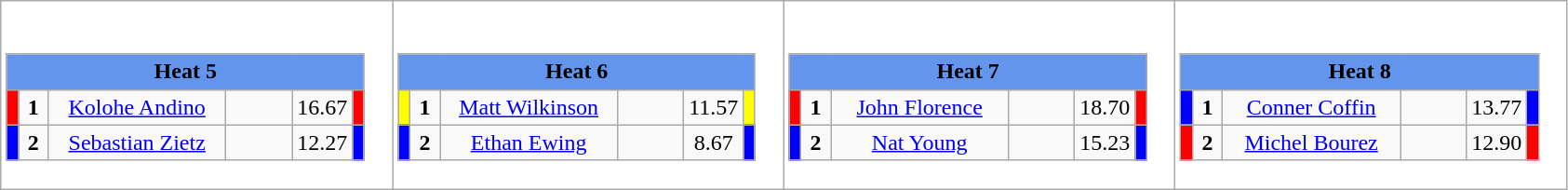<table class="wikitable" style="background:#fff;">
<tr>
<td><div><br><table class="wikitable">
<tr>
<td colspan="6"  style="text-align:center; background:#6495ed;"><strong>Heat 5</strong></td>
</tr>
<tr>
<td style="width:01px; background: #f00;"></td>
<td style="width:14px; text-align:center;"><strong>1</strong></td>
<td style="width:120px; text-align:center;"><a href='#'>Kolohe Andino</a></td>
<td style="width:40px; text-align:center;"></td>
<td style="width:20px; text-align:center;">16.67</td>
<td style="width:01px; background: #f00;"></td>
</tr>
<tr>
<td style="width:01px; background: #00f;"></td>
<td style="width:14px; text-align:center;"><strong>2</strong></td>
<td style="width:120px; text-align:center;"><a href='#'>Sebastian Zietz</a></td>
<td style="width:40px; text-align:center;"></td>
<td style="width:20px; text-align:center;">12.27</td>
<td style="width:01px; background: #00f;"></td>
</tr>
</table>
</div></td>
<td><div><br><table class="wikitable">
<tr>
<td colspan="6"  style="text-align:center; background:#6495ed;"><strong>Heat 6</strong></td>
</tr>
<tr>
<td style="width:01px; background: #ff0;"></td>
<td style="width:14px; text-align:center;"><strong>1</strong></td>
<td style="width:120px; text-align:center;"><a href='#'>Matt Wilkinson</a></td>
<td style="width:40px; text-align:center;"></td>
<td style="width:20px; text-align:center;">11.57</td>
<td style="width:01px; background: #ff0;"></td>
</tr>
<tr>
<td style="width:01px; background: #00f;"></td>
<td style="width:14px; text-align:center;"><strong>2</strong></td>
<td style="width:120px; text-align:center;"><a href='#'>Ethan Ewing</a></td>
<td style="width:40px; text-align:center;"></td>
<td style="width:20px; text-align:center;">8.67</td>
<td style="width:01px; background: #00f;"></td>
</tr>
</table>
</div></td>
<td><div><br><table class="wikitable">
<tr>
<td colspan="6"  style="text-align:center; background:#6495ed;"><strong>Heat 7</strong></td>
</tr>
<tr>
<td style="width:01px; background: #f00;"></td>
<td style="width:14px; text-align:center;"><strong>1</strong></td>
<td style="width:120px; text-align:center;"><a href='#'>John Florence</a></td>
<td style="width:40px; text-align:center;"></td>
<td style="width:20px; text-align:center;">18.70</td>
<td style="width:01px; background: #f00;"></td>
</tr>
<tr>
<td style="width:01px; background: #00f;"></td>
<td style="width:14px; text-align:center;"><strong>2</strong></td>
<td style="width:120px; text-align:center;"><a href='#'>Nat Young</a></td>
<td style="width:40px; text-align:center;"></td>
<td style="width:20px; text-align:center;">15.23</td>
<td style="width:01px; background: #00f;"></td>
</tr>
</table>
</div></td>
<td><div><br><table class="wikitable">
<tr>
<td colspan="6"  style="text-align:center; background:#6495ed;"><strong>Heat 8</strong></td>
</tr>
<tr>
<td style="width:01px; background: #00f;"></td>
<td style="width:14px; text-align:center;"><strong>1</strong></td>
<td style="width:120px; text-align:center;"><a href='#'>Conner Coffin</a></td>
<td style="width:40px; text-align:center;"></td>
<td style="width:20px; text-align:center;">13.77</td>
<td style="width:01px; background: #00f;"></td>
</tr>
<tr>
<td style="width:01px; background: #f00;"></td>
<td style="width:14px; text-align:center;"><strong>2</strong></td>
<td style="width:120px; text-align:center;"><a href='#'>Michel Bourez</a></td>
<td style="width:40px; text-align:center;"></td>
<td style="width:20px; text-align:center;">12.90</td>
<td style="width:01px; background: #f00;"></td>
</tr>
</table>
</div></td>
</tr>
</table>
